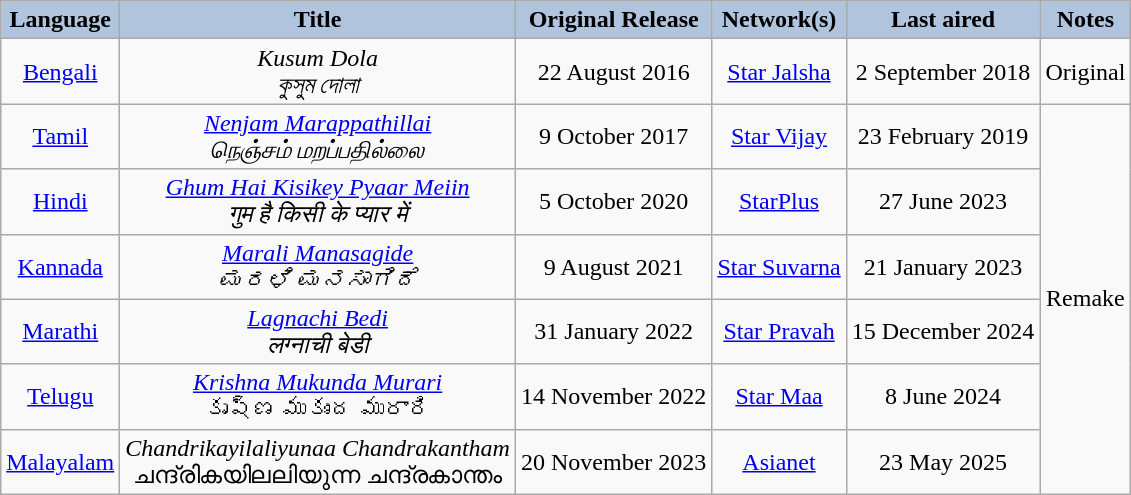<table class="wikitable" style="text-align:center;">
<tr>
<th style="background:LightSteelBlue;">Language</th>
<th style="background:LightSteelBlue;">Title</th>
<th style="background:LightSteelBlue;">Original Release</th>
<th style="background:LightSteelBlue;">Network(s)</th>
<th style="background:LightSteelBlue;">Last aired</th>
<th style="background:LightSteelBlue;">Notes</th>
</tr>
<tr>
<td><a href='#'>Bengali</a></td>
<td><em>Kusum Dola</em><br><em>কুসুম দোলা</em></td>
<td>22 August 2016</td>
<td><a href='#'>Star Jalsha</a></td>
<td>2 September 2018</td>
<td>Original</td>
</tr>
<tr>
<td><a href='#'>Tamil</a></td>
<td><em><a href='#'>Nenjam Marappathillai</a></em><br><em>நெஞ்சம் மறப்பதில்லை</em></td>
<td>9 October 2017</td>
<td><a href='#'>Star Vijay</a></td>
<td>23 February 2019</td>
<td rowspan="7">Remake</td>
</tr>
<tr>
<td><a href='#'>Hindi</a></td>
<td><em><a href='#'>Ghum Hai Kisikey Pyaar Meiin</a></em><br><em>गुम है किसी के प्यार में</em></td>
<td>5 October 2020</td>
<td><a href='#'>StarPlus</a></td>
<td>27 June 2023</td>
</tr>
<tr>
<td><a href='#'>Kannada</a></td>
<td><em><a href='#'>Marali Manasagide</a></em><br><em>ಮರಳಿ ಮನಸಾಗಿದೆ</em></td>
<td>9 August 2021</td>
<td><a href='#'>Star Suvarna</a></td>
<td>21 January 2023</td>
</tr>
<tr>
<td><a href='#'>Marathi</a></td>
<td><em><a href='#'>Lagnachi Bedi</a></em><br><em>लग्नाची बेडी</em></td>
<td>31 January 2022</td>
<td><a href='#'>Star Pravah</a></td>
<td>15 December 2024</td>
</tr>
<tr>
<td><a href='#'>Telugu</a></td>
<td><em><a href='#'>Krishna Mukunda Murari</a></em><br>కృష్ణ ముకుంద మురారి</td>
<td>14 November 2022</td>
<td><a href='#'>Star Maa</a></td>
<td>8 June 2024</td>
</tr>
<tr>
<td><a href='#'>Malayalam</a></td>
<td><em>Chandrikayilaliyunaa Chandrakantham</em><br>ചന്ദ്രികയിലലിയുന്ന ചന്ദ്രകാന്തം</td>
<td>20 November 2023</td>
<td><a href='#'>Asianet</a></td>
<td>23 May 2025</td>
</tr>
</table>
